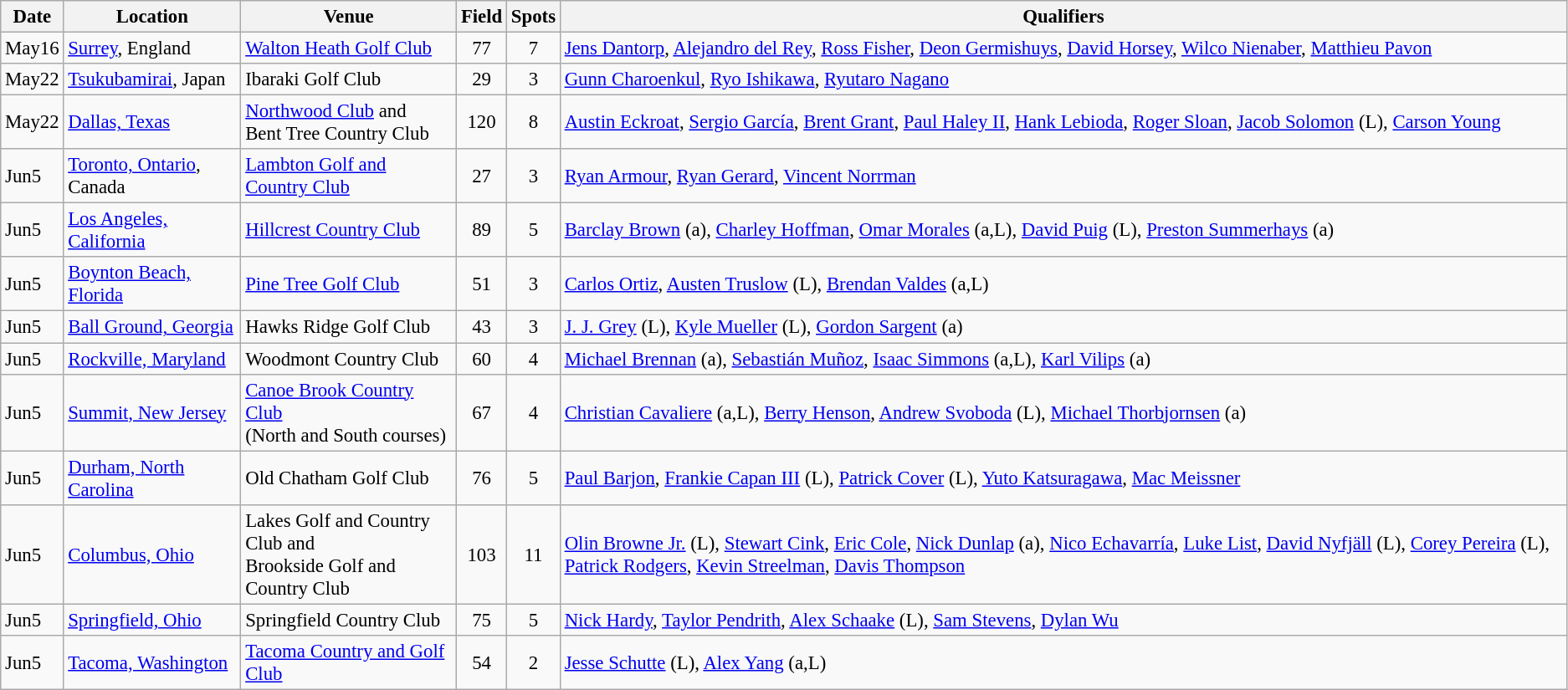<table class=wikitable style=font-size:95%>
<tr>
<th>Date</th>
<th>Location</th>
<th>Venue</th>
<th align=center>Field</th>
<th align=center>Spots</th>
<th>Qualifiers</th>
</tr>
<tr>
<td>May16</td>
<td><a href='#'>Surrey</a>, England</td>
<td><a href='#'>Walton Heath Golf Club</a></td>
<td align=center>77</td>
<td align=center>7</td>
<td><a href='#'>Jens Dantorp</a>, <a href='#'>Alejandro del Rey</a>, <a href='#'>Ross Fisher</a>, <a href='#'>Deon Germishuys</a>, <a href='#'>David Horsey</a>, <a href='#'>Wilco Nienaber</a>, <a href='#'>Matthieu Pavon</a></td>
</tr>
<tr>
<td>May22</td>
<td><a href='#'>Tsukubamirai</a>, Japan</td>
<td>Ibaraki Golf Club</td>
<td align=center>29</td>
<td align=center>3</td>
<td><a href='#'>Gunn Charoenkul</a>, <a href='#'>Ryo Ishikawa</a>, <a href='#'>Ryutaro Nagano</a></td>
</tr>
<tr>
<td>May22</td>
<td><a href='#'>Dallas, Texas</a></td>
<td><a href='#'>Northwood Club</a> and<br>Bent Tree Country Club</td>
<td align=center>120</td>
<td align=center>8</td>
<td><a href='#'>Austin Eckroat</a>, <a href='#'>Sergio García</a>, <a href='#'>Brent Grant</a>, <a href='#'>Paul Haley II</a>, <a href='#'>Hank Lebioda</a>, <a href='#'>Roger Sloan</a>, <a href='#'>Jacob Solomon</a> (L), <a href='#'>Carson Young</a></td>
</tr>
<tr>
<td>Jun5</td>
<td><a href='#'>Toronto, Ontario</a>, Canada</td>
<td><a href='#'>Lambton Golf and Country Club</a></td>
<td align=center>27</td>
<td align=center>3</td>
<td><a href='#'>Ryan Armour</a>, <a href='#'>Ryan Gerard</a>, <a href='#'>Vincent Norrman</a></td>
</tr>
<tr>
<td>Jun5</td>
<td><a href='#'>Los Angeles, California</a></td>
<td><a href='#'>Hillcrest Country Club</a></td>
<td align=center>89</td>
<td align=center>5</td>
<td><a href='#'>Barclay Brown</a> (a), <a href='#'>Charley Hoffman</a>, <a href='#'>Omar Morales</a> (a,L), <a href='#'>David Puig</a> (L), <a href='#'>Preston Summerhays</a> (a)</td>
</tr>
<tr>
<td>Jun5</td>
<td><a href='#'>Boynton Beach, Florida</a></td>
<td><a href='#'>Pine Tree Golf Club</a></td>
<td align=center>51</td>
<td align=center>3</td>
<td><a href='#'>Carlos Ortiz</a>, <a href='#'>Austen Truslow</a> (L), <a href='#'>Brendan Valdes</a> (a,L)</td>
</tr>
<tr>
<td>Jun5</td>
<td><a href='#'>Ball Ground, Georgia</a></td>
<td>Hawks Ridge Golf Club</td>
<td align=center>43</td>
<td align=center>3</td>
<td><a href='#'>J. J. Grey</a> (L), <a href='#'>Kyle Mueller</a> (L), <a href='#'>Gordon Sargent</a> (a)</td>
</tr>
<tr>
<td>Jun5</td>
<td><a href='#'>Rockville, Maryland</a></td>
<td>Woodmont Country Club</td>
<td align=center>60</td>
<td align=center>4</td>
<td><a href='#'>Michael Brennan</a> (a), <a href='#'>Sebastián Muñoz</a>, <a href='#'>Isaac Simmons</a> (a,L), <a href='#'>Karl Vilips</a> (a)</td>
</tr>
<tr>
<td>Jun5</td>
<td><a href='#'>Summit, New Jersey</a></td>
<td><a href='#'>Canoe Brook Country Club</a><br>(North and South courses)</td>
<td align=center>67</td>
<td align=center>4</td>
<td><a href='#'>Christian Cavaliere</a> (a,L), <a href='#'>Berry Henson</a>, <a href='#'>Andrew Svoboda</a> (L), <a href='#'>Michael Thorbjornsen</a> (a)</td>
</tr>
<tr>
<td>Jun5</td>
<td><a href='#'>Durham, North Carolina</a></td>
<td>Old Chatham Golf Club</td>
<td align=center>76</td>
<td align=center>5</td>
<td><a href='#'>Paul Barjon</a>, <a href='#'>Frankie Capan III</a> (L), <a href='#'>Patrick Cover</a> (L), <a href='#'>Yuto Katsuragawa</a>, <a href='#'>Mac Meissner</a></td>
</tr>
<tr>
<td>Jun5</td>
<td><a href='#'>Columbus, Ohio</a></td>
<td>Lakes Golf and Country Club and<br>Brookside Golf and Country Club</td>
<td align=center>103</td>
<td align=center>11</td>
<td><a href='#'>Olin Browne Jr.</a> (L), <a href='#'>Stewart Cink</a>, <a href='#'>Eric Cole</a>, <a href='#'>Nick Dunlap</a> (a), <a href='#'>Nico Echavarría</a>, <a href='#'>Luke List</a>, <a href='#'>David Nyfjäll</a> (L), <a href='#'>Corey Pereira</a> (L), <a href='#'>Patrick Rodgers</a>, <a href='#'>Kevin Streelman</a>, <a href='#'>Davis Thompson</a></td>
</tr>
<tr>
<td>Jun5</td>
<td><a href='#'>Springfield, Ohio</a></td>
<td>Springfield Country Club</td>
<td align=center>75</td>
<td align=center>5</td>
<td><a href='#'>Nick Hardy</a>, <a href='#'>Taylor Pendrith</a>, <a href='#'>Alex Schaake</a> (L), <a href='#'>Sam Stevens</a>, <a href='#'>Dylan Wu</a></td>
</tr>
<tr>
<td>Jun5</td>
<td><a href='#'>Tacoma, Washington</a></td>
<td><a href='#'>Tacoma Country and Golf Club</a></td>
<td align=center>54</td>
<td align=center>2</td>
<td><a href='#'>Jesse Schutte</a> (L), <a href='#'>Alex Yang</a> (a,L)</td>
</tr>
</table>
